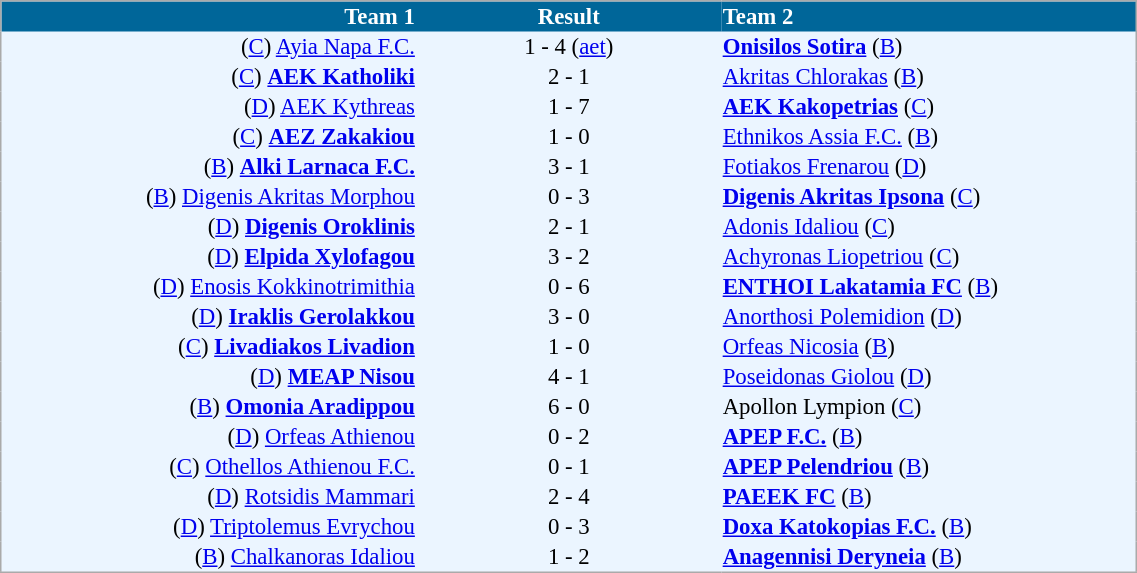<table cellspacing="0" style="background: #EBF5FF; border: 1px #aaa solid; border-collapse: collapse; font-size: 95%;" width=60%>
<tr bgcolor=#006699 style="color:white;">
<th width=30% align="right">Team 1</th>
<th width=22% align="center">Result</th>
<th width=30% align="left">Team 2</th>
</tr>
<tr>
<td align=right>(<a href='#'>C</a>) <a href='#'>Ayia Napa F.C.</a></td>
<td align=center>1 - 4 (<a href='#'>aet</a>)</td>
<td align=left><strong><a href='#'>Onisilos Sotira</a></strong> (<a href='#'>B</a>)</td>
</tr>
<tr>
<td align=right>(<a href='#'>C</a>) <strong><a href='#'>AEK Katholiki</a></strong></td>
<td align=center>2 - 1</td>
<td align=left><a href='#'>Akritas Chlorakas</a> (<a href='#'>B</a>)</td>
</tr>
<tr>
<td align=right>(<a href='#'>D</a>) <a href='#'>AEK Kythreas</a></td>
<td align=center>1 - 7</td>
<td align=left><strong><a href='#'>AEK Kakopetrias</a></strong> (<a href='#'>C</a>)</td>
</tr>
<tr>
<td align=right>(<a href='#'>C</a>) <strong><a href='#'>AEZ Zakakiou</a></strong></td>
<td align=center>1 - 0</td>
<td align=left><a href='#'>Ethnikos Assia F.C.</a> (<a href='#'>B</a>)</td>
</tr>
<tr>
<td align=right>(<a href='#'>B</a>) <strong><a href='#'>Alki Larnaca F.C.</a></strong></td>
<td align=center>3 - 1</td>
<td align=left><a href='#'>Fotiakos Frenarou</a> (<a href='#'>D</a>)</td>
</tr>
<tr>
<td align=right>(<a href='#'>B</a>) <a href='#'>Digenis Akritas Morphou</a></td>
<td align=center>0 - 3</td>
<td align=left><strong><a href='#'>Digenis Akritas Ipsona</a></strong> (<a href='#'>C</a>)</td>
</tr>
<tr>
<td align=right>(<a href='#'>D</a>) <strong><a href='#'>Digenis Oroklinis</a></strong></td>
<td align=center>2 - 1</td>
<td align=left><a href='#'>Adonis Idaliou</a> (<a href='#'>C</a>)</td>
</tr>
<tr>
<td align=right>(<a href='#'>D</a>) <strong><a href='#'>Elpida Xylofagou</a></strong></td>
<td align=center>3 - 2</td>
<td align=left><a href='#'>Achyronas Liopetriou</a> (<a href='#'>C</a>)</td>
</tr>
<tr>
<td align=right>(<a href='#'>D</a>) <a href='#'>Enosis Kokkinotrimithia</a></td>
<td align=center>0 - 6</td>
<td align=left><strong><a href='#'>ENTHOI Lakatamia FC</a></strong> (<a href='#'>B</a>)</td>
</tr>
<tr>
<td align=right>(<a href='#'>D</a>) <strong><a href='#'>Iraklis Gerolakkou</a></strong></td>
<td align=center>3 - 0</td>
<td align=left><a href='#'>Anorthosi Polemidion</a> (<a href='#'>D</a>)</td>
</tr>
<tr>
<td align=right>(<a href='#'>C</a>) <strong><a href='#'>Livadiakos Livadion</a></strong></td>
<td align=center>1 - 0</td>
<td align=left><a href='#'>Orfeas Nicosia</a> (<a href='#'>B</a>)</td>
</tr>
<tr>
<td align=right>(<a href='#'>D</a>) <strong><a href='#'>MEAP Nisou</a></strong></td>
<td align=center>4 - 1</td>
<td align=left><a href='#'>Poseidonas Giolou</a> (<a href='#'>D</a>)</td>
</tr>
<tr>
<td align=right>(<a href='#'>B</a>) <strong><a href='#'>Omonia Aradippou</a></strong></td>
<td align=center>6 - 0</td>
<td align=left>Apollon Lympion (<a href='#'>C</a>)</td>
</tr>
<tr>
<td align=right>(<a href='#'>D</a>) <a href='#'>Orfeas Athienou</a></td>
<td align=center>0 - 2</td>
<td align=left><strong><a href='#'>APEP F.C.</a></strong> (<a href='#'>B</a>)</td>
</tr>
<tr>
<td align=right>(<a href='#'>C</a>) <a href='#'>Othellos Athienou F.C.</a></td>
<td align=center>0 - 1</td>
<td align=left><strong><a href='#'>APEP Pelendriou</a></strong> (<a href='#'>B</a>)</td>
</tr>
<tr>
<td align=right>(<a href='#'>D</a>) <a href='#'>Rotsidis Mammari</a></td>
<td align=center>2 - 4</td>
<td align=left><strong><a href='#'>PAEEK FC</a></strong> (<a href='#'>B</a>)</td>
</tr>
<tr>
<td align=right>(<a href='#'>D</a>) <a href='#'>Triptolemus Evrychou</a></td>
<td align=center>0 - 3</td>
<td align=left><strong><a href='#'>Doxa Katokopias F.C.</a></strong> (<a href='#'>B</a>)</td>
</tr>
<tr>
<td align=right>(<a href='#'>B</a>) <a href='#'>Chalkanoras Idaliou</a></td>
<td align=center>1 - 2</td>
<td align=left><strong><a href='#'>Anagennisi Deryneia</a></strong> (<a href='#'>B</a>)</td>
</tr>
<tr>
</tr>
</table>
